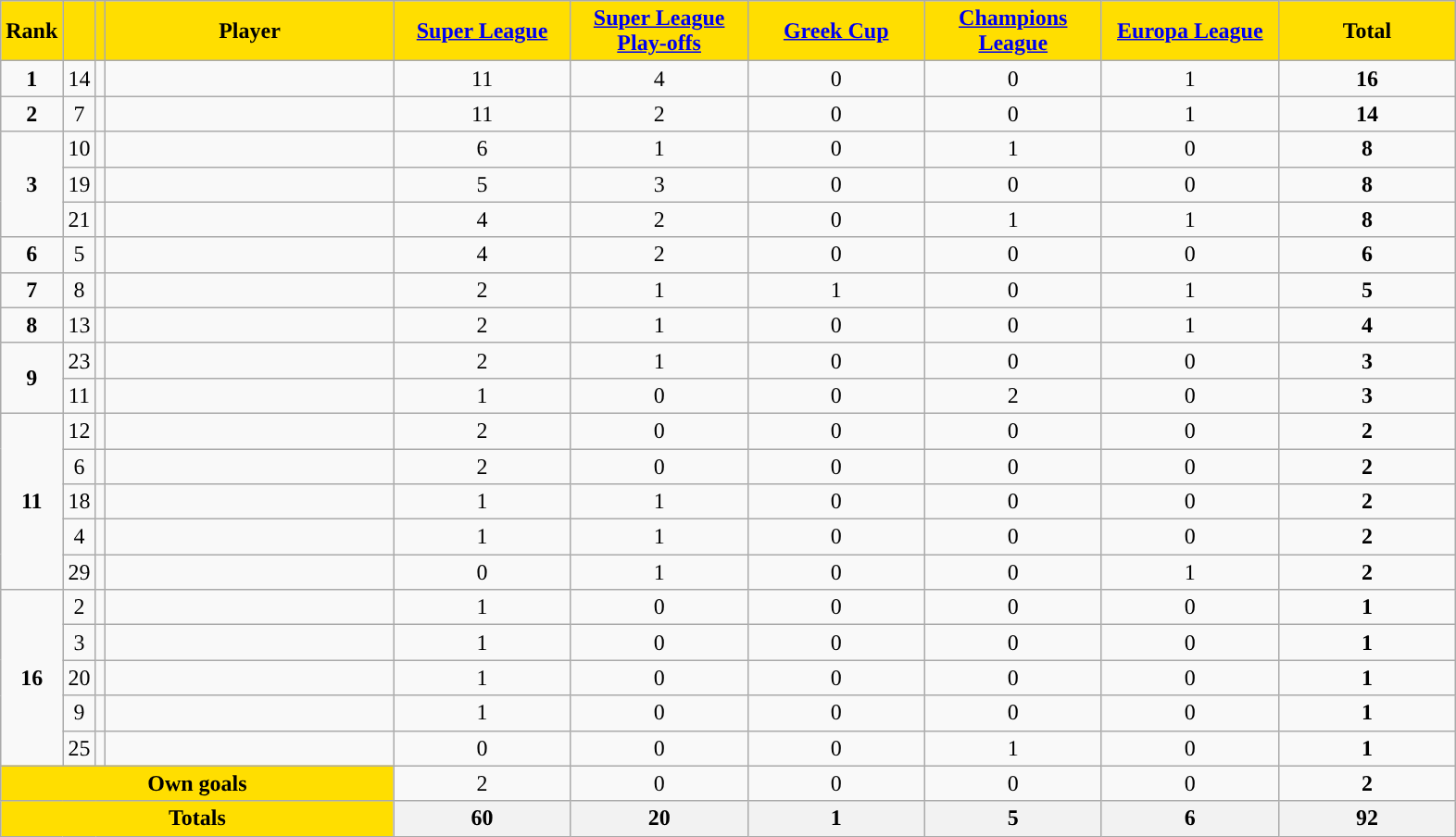<table class="wikitable sortable" style="text-align:center">
<tr>
<th style="background:#FFDE00">Rank</th>
<th style="background:#FFDE00"></th>
<th style="background:#FFDE00"></th>
<th width=200 style="background:#FFDE00">Player</th>
<th width=120 style="background:#FFDE00"><a href='#'>Super League</a></th>
<th width=120 style="background:#FFDE00"><a href='#'>Super League Play-offs</a></th>
<th width=120 style="background:#FFDE00"><a href='#'>Greek Cup</a></th>
<th width=120 style="background:#FFDE00"><a href='#'>Champions League</a></th>
<th width=120 style="background:#FFDE00"><a href='#'>Europa League</a></th>
<th width=120 style="background:#FFDE00">Total</th>
</tr>
<tr>
<td><strong>1</strong></td>
<td>14</td>
<td></td>
<td align=left></td>
<td>11</td>
<td>4</td>
<td>0</td>
<td>0</td>
<td>1</td>
<td><strong>16</strong></td>
</tr>
<tr>
<td><strong>2</strong></td>
<td>7</td>
<td></td>
<td align=left></td>
<td>11</td>
<td>2</td>
<td>0</td>
<td>0</td>
<td>1</td>
<td><strong>14</strong></td>
</tr>
<tr>
<td rowspan=3><strong>3</strong></td>
<td>10</td>
<td></td>
<td align=left></td>
<td>6</td>
<td>1</td>
<td>0</td>
<td>1</td>
<td>0</td>
<td><strong>8</strong></td>
</tr>
<tr>
<td>19</td>
<td></td>
<td align=left></td>
<td>5</td>
<td>3</td>
<td>0</td>
<td>0</td>
<td>0</td>
<td><strong>8</strong></td>
</tr>
<tr>
<td>21</td>
<td></td>
<td align=left></td>
<td>4</td>
<td>2</td>
<td>0</td>
<td>1</td>
<td>1</td>
<td><strong>8</strong></td>
</tr>
<tr>
<td><strong>6</strong></td>
<td>5</td>
<td></td>
<td align=left></td>
<td>4</td>
<td>2</td>
<td>0</td>
<td>0</td>
<td>0</td>
<td><strong>6</strong></td>
</tr>
<tr>
<td><strong>7</strong></td>
<td>8</td>
<td></td>
<td align=left></td>
<td>2</td>
<td>1</td>
<td>1</td>
<td>0</td>
<td>1</td>
<td><strong>5</strong></td>
</tr>
<tr>
<td><strong>8</strong></td>
<td>13</td>
<td></td>
<td align=left></td>
<td>2</td>
<td>1</td>
<td>0</td>
<td>0</td>
<td>1</td>
<td><strong>4</strong></td>
</tr>
<tr>
<td rowspan=2><strong>9</strong></td>
<td>23</td>
<td></td>
<td align=left></td>
<td>2</td>
<td>1</td>
<td>0</td>
<td>0</td>
<td>0</td>
<td><strong>3</strong></td>
</tr>
<tr>
<td>11</td>
<td></td>
<td align=left></td>
<td>1</td>
<td>0</td>
<td>0</td>
<td>2</td>
<td>0</td>
<td><strong>3</strong></td>
</tr>
<tr>
<td rowspan=5><strong>11</strong></td>
<td>12</td>
<td></td>
<td align=left></td>
<td>2</td>
<td>0</td>
<td>0</td>
<td>0</td>
<td>0</td>
<td><strong>2</strong></td>
</tr>
<tr>
<td>6</td>
<td></td>
<td align=left></td>
<td>2</td>
<td>0</td>
<td>0</td>
<td>0</td>
<td>0</td>
<td><strong>2</strong></td>
</tr>
<tr>
<td>18</td>
<td></td>
<td align=left></td>
<td>1</td>
<td>1</td>
<td>0</td>
<td>0</td>
<td>0</td>
<td><strong>2</strong></td>
</tr>
<tr>
<td>4</td>
<td></td>
<td align=left></td>
<td>1</td>
<td>1</td>
<td>0</td>
<td>0</td>
<td>0</td>
<td><strong>2</strong></td>
</tr>
<tr>
<td>29</td>
<td></td>
<td align=left></td>
<td>0</td>
<td>1</td>
<td>0</td>
<td>0</td>
<td>1</td>
<td><strong>2</strong></td>
</tr>
<tr>
<td rowspan=5><strong>16</strong></td>
<td>2</td>
<td></td>
<td align=left></td>
<td>1</td>
<td>0</td>
<td>0</td>
<td>0</td>
<td>0</td>
<td><strong>1</strong></td>
</tr>
<tr>
<td>3</td>
<td></td>
<td align=left></td>
<td>1</td>
<td>0</td>
<td>0</td>
<td>0</td>
<td>0</td>
<td><strong>1</strong></td>
</tr>
<tr>
<td>20</td>
<td></td>
<td align=left></td>
<td>1</td>
<td>0</td>
<td>0</td>
<td>0</td>
<td>0</td>
<td><strong>1</strong></td>
</tr>
<tr>
<td>9</td>
<td></td>
<td align=left></td>
<td>1</td>
<td>0</td>
<td>0</td>
<td>0</td>
<td>0</td>
<td><strong>1</strong></td>
</tr>
<tr>
<td>25</td>
<td></td>
<td align=left></td>
<td>0</td>
<td>0</td>
<td>0</td>
<td>1</td>
<td>0</td>
<td><strong>1</strong></td>
</tr>
<tr class="sortbottom">
<td colspan=4 style="background:#FFDE00"><strong>Own goals</strong></td>
<td>2</td>
<td>0</td>
<td>0</td>
<td>0</td>
<td>0</td>
<td><strong>2</strong></td>
</tr>
<tr class="sortbottom">
<th colspan=4 style="background:#FFDE00"><strong>Totals</strong></th>
<th><strong>60</strong></th>
<th><strong>20</strong></th>
<th><strong> 1</strong></th>
<th><strong> 5</strong></th>
<th><strong> 6</strong></th>
<th><strong>92</strong></th>
</tr>
</table>
